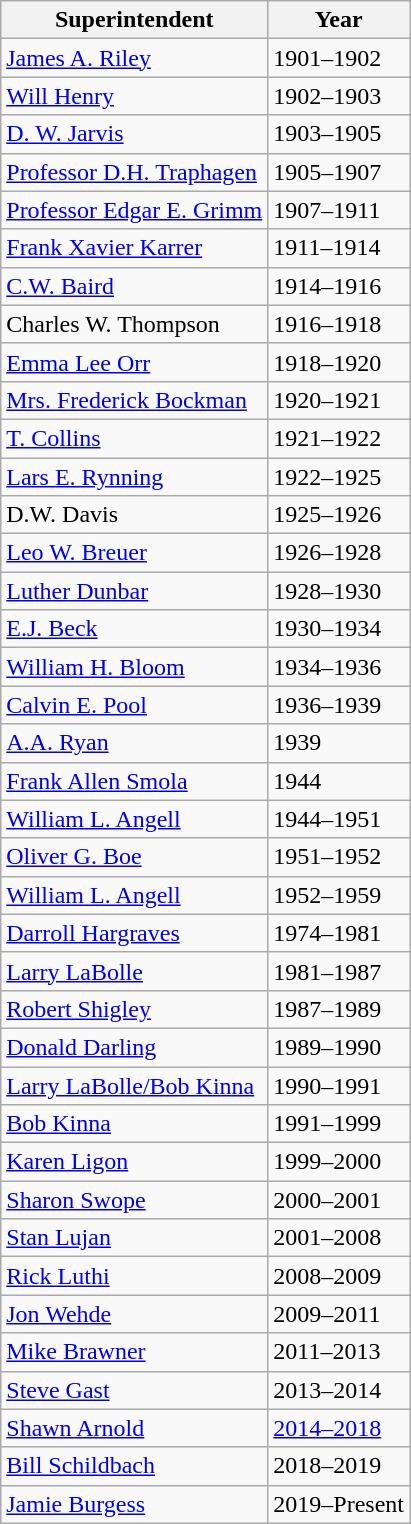<table class="wikitable" border="1">
<tr>
<th>Superintendent</th>
<th>Year</th>
</tr>
<tr>
<td><a href='#'>James A. Riley</a></td>
<td>1901–1902</td>
</tr>
<tr>
<td><a href='#'>Will Henry</a></td>
<td>1902–1903</td>
</tr>
<tr>
<td><a href='#'>D. W. Jarvis</a></td>
<td>1903–1905</td>
</tr>
<tr>
<td><a href='#'>Professor D.H. Traphagen</a></td>
<td>1905–1907</td>
</tr>
<tr>
<td><a href='#'>Professor Edgar E. Grimm</a></td>
<td>1907–1911</td>
</tr>
<tr>
<td><a href='#'>Frank Xavier Karrer</a></td>
<td>1911–1914</td>
</tr>
<tr>
<td><a href='#'>C.W. Baird</a></td>
<td>1914–1916</td>
</tr>
<tr>
<td>Charles W. Thompson</td>
<td>1916–1918</td>
</tr>
<tr>
<td><a href='#'>Emma Lee Orr</a></td>
<td>1918–1920</td>
</tr>
<tr>
<td><a href='#'>Mrs. Frederick Bockman</a></td>
<td>1920–1921</td>
</tr>
<tr>
<td><a href='#'>T. Collins</a></td>
<td>1921–1922</td>
</tr>
<tr>
<td><a href='#'>Lars E. Rynning</a></td>
<td>1922–1925</td>
</tr>
<tr>
<td>D.W. Davis</td>
<td>1925–1926</td>
</tr>
<tr>
<td><a href='#'>Leo W. Breuer</a></td>
<td>1926–1928</td>
</tr>
<tr>
<td><a href='#'>Luther Dunbar</a></td>
<td>1928–1930</td>
</tr>
<tr>
<td><a href='#'>E.J. Beck</a></td>
<td>1930–1934</td>
</tr>
<tr>
<td><a href='#'>William H. Bloom</a></td>
<td>1934–1936</td>
</tr>
<tr>
<td><a href='#'>Calvin E. Pool</a></td>
<td>1936–1939</td>
</tr>
<tr>
<td><a href='#'>A.A. Ryan</a></td>
<td>1939</td>
</tr>
<tr>
<td><a href='#'>Frank Allen Smola</a></td>
<td>1944</td>
</tr>
<tr>
<td><a href='#'>William L. Angell</a></td>
<td>1944–1951</td>
</tr>
<tr>
<td><a href='#'>Oliver G. Boe</a></td>
<td>1951–1952</td>
</tr>
<tr>
<td><a href='#'>William L. Angell</a></td>
<td>1952–1959</td>
</tr>
<tr>
<td><a href='#'>Darroll Hargraves</a></td>
<td>1974–1981</td>
</tr>
<tr>
<td><a href='#'>Larry LaBolle</a></td>
<td>1981–1987</td>
</tr>
<tr>
<td><a href='#'>Robert Shigley</a></td>
<td>1987–1989</td>
</tr>
<tr>
<td><a href='#'>Donald Darling</a></td>
<td>1989–1990</td>
</tr>
<tr>
<td><a href='#'>Larry LaBolle/Bob Kinna</a></td>
<td>1990–1991</td>
</tr>
<tr>
<td><a href='#'>Bob Kinna</a></td>
<td>1991–1999</td>
</tr>
<tr>
<td><a href='#'>Karen Ligon</a></td>
<td>1999–2000</td>
</tr>
<tr>
<td><a href='#'>Sharon Swope</a></td>
<td>2000–2001</td>
</tr>
<tr>
<td><a href='#'>Stan Lujan</a></td>
<td>2001–2008</td>
</tr>
<tr>
<td><a href='#'>Rick Luthi</a></td>
<td>2008–2009</td>
</tr>
<tr>
<td><a href='#'>Jon Wehde</a></td>
<td>2009–2011</td>
</tr>
<tr>
<td><a href='#'>Mike Brawner</a></td>
<td>2011–2013</td>
</tr>
<tr>
<td><a href='#'>Steve Gast</a></td>
<td>2013–2014</td>
</tr>
<tr>
<td><a href='#'>Shawn Arnold</a></td>
<td><a href='#'>2014–2018</a></td>
</tr>
<tr>
<td><a href='#'>Bill Schildbach</a></td>
<td>2018–2019</td>
</tr>
<tr>
<td><a href='#'>Jamie Burgess</a></td>
<td>2019–Present</td>
</tr>
</table>
